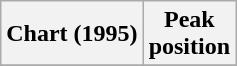<table class="wikitable sortable">
<tr>
<th align="left">Chart (1995)</th>
<th align="center">Peak<br>position</th>
</tr>
<tr>
</tr>
</table>
